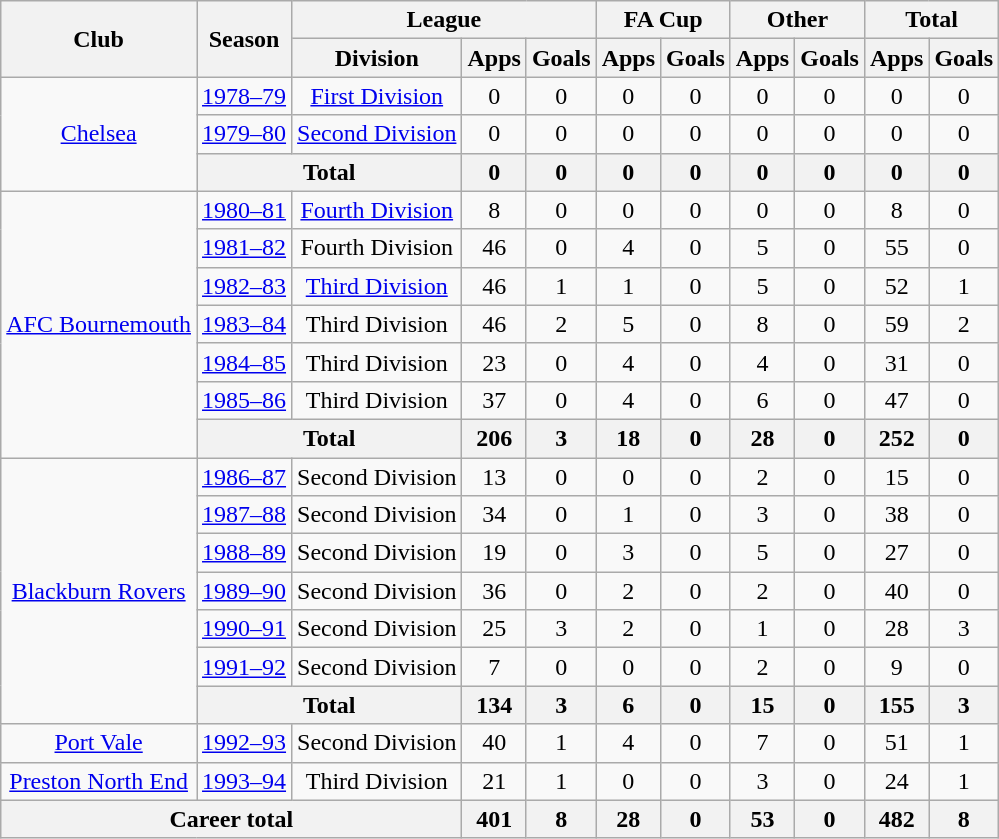<table class="wikitable" style="text-align:center">
<tr>
<th rowspan="2">Club</th>
<th rowspan="2">Season</th>
<th colspan="3">League</th>
<th colspan="2">FA Cup</th>
<th colspan="2">Other</th>
<th colspan="2">Total</th>
</tr>
<tr>
<th>Division</th>
<th>Apps</th>
<th>Goals</th>
<th>Apps</th>
<th>Goals</th>
<th>Apps</th>
<th>Goals</th>
<th>Apps</th>
<th>Goals</th>
</tr>
<tr>
<td rowspan="3"><a href='#'>Chelsea</a></td>
<td><a href='#'>1978–79</a></td>
<td><a href='#'>First Division</a></td>
<td>0</td>
<td>0</td>
<td>0</td>
<td>0</td>
<td>0</td>
<td>0</td>
<td>0</td>
<td>0</td>
</tr>
<tr>
<td><a href='#'>1979–80</a></td>
<td><a href='#'>Second Division</a></td>
<td>0</td>
<td>0</td>
<td>0</td>
<td>0</td>
<td>0</td>
<td>0</td>
<td>0</td>
<td>0</td>
</tr>
<tr>
<th colspan="2">Total</th>
<th>0</th>
<th>0</th>
<th>0</th>
<th>0</th>
<th>0</th>
<th>0</th>
<th>0</th>
<th>0</th>
</tr>
<tr>
<td rowspan="7"><a href='#'>AFC Bournemouth</a></td>
<td><a href='#'>1980–81</a></td>
<td><a href='#'>Fourth Division</a></td>
<td>8</td>
<td>0</td>
<td>0</td>
<td>0</td>
<td>0</td>
<td>0</td>
<td>8</td>
<td>0</td>
</tr>
<tr>
<td><a href='#'>1981–82</a></td>
<td>Fourth Division</td>
<td>46</td>
<td>0</td>
<td>4</td>
<td>0</td>
<td>5</td>
<td>0</td>
<td>55</td>
<td>0</td>
</tr>
<tr>
<td><a href='#'>1982–83</a></td>
<td><a href='#'>Third Division</a></td>
<td>46</td>
<td>1</td>
<td>1</td>
<td>0</td>
<td>5</td>
<td>0</td>
<td>52</td>
<td>1</td>
</tr>
<tr>
<td><a href='#'>1983–84</a></td>
<td>Third Division</td>
<td>46</td>
<td>2</td>
<td>5</td>
<td>0</td>
<td>8</td>
<td>0</td>
<td>59</td>
<td>2</td>
</tr>
<tr>
<td><a href='#'>1984–85</a></td>
<td>Third Division</td>
<td>23</td>
<td>0</td>
<td>4</td>
<td>0</td>
<td>4</td>
<td>0</td>
<td>31</td>
<td>0</td>
</tr>
<tr>
<td><a href='#'>1985–86</a></td>
<td>Third Division</td>
<td>37</td>
<td>0</td>
<td>4</td>
<td>0</td>
<td>6</td>
<td>0</td>
<td>47</td>
<td>0</td>
</tr>
<tr>
<th colspan="2">Total</th>
<th>206</th>
<th>3</th>
<th>18</th>
<th>0</th>
<th>28</th>
<th>0</th>
<th>252</th>
<th>0</th>
</tr>
<tr>
<td rowspan="7"><a href='#'>Blackburn Rovers</a></td>
<td><a href='#'>1986–87</a></td>
<td>Second Division</td>
<td>13</td>
<td>0</td>
<td>0</td>
<td>0</td>
<td>2</td>
<td>0</td>
<td>15</td>
<td>0</td>
</tr>
<tr>
<td><a href='#'>1987–88</a></td>
<td>Second Division</td>
<td>34</td>
<td>0</td>
<td>1</td>
<td>0</td>
<td>3</td>
<td>0</td>
<td>38</td>
<td>0</td>
</tr>
<tr>
<td><a href='#'>1988–89</a></td>
<td>Second Division</td>
<td>19</td>
<td>0</td>
<td>3</td>
<td>0</td>
<td>5</td>
<td>0</td>
<td>27</td>
<td>0</td>
</tr>
<tr>
<td><a href='#'>1989–90</a></td>
<td>Second Division</td>
<td>36</td>
<td>0</td>
<td>2</td>
<td>0</td>
<td>2</td>
<td>0</td>
<td>40</td>
<td>0</td>
</tr>
<tr>
<td><a href='#'>1990–91</a></td>
<td>Second Division</td>
<td>25</td>
<td>3</td>
<td>2</td>
<td>0</td>
<td>1</td>
<td>0</td>
<td>28</td>
<td>3</td>
</tr>
<tr>
<td><a href='#'>1991–92</a></td>
<td>Second Division</td>
<td>7</td>
<td>0</td>
<td>0</td>
<td>0</td>
<td>2</td>
<td>0</td>
<td>9</td>
<td>0</td>
</tr>
<tr>
<th colspan="2">Total</th>
<th>134</th>
<th>3</th>
<th>6</th>
<th>0</th>
<th>15</th>
<th>0</th>
<th>155</th>
<th>3</th>
</tr>
<tr>
<td><a href='#'>Port Vale</a></td>
<td><a href='#'>1992–93</a></td>
<td>Second Division</td>
<td>40</td>
<td>1</td>
<td>4</td>
<td>0</td>
<td>7</td>
<td>0</td>
<td>51</td>
<td>1</td>
</tr>
<tr>
<td><a href='#'>Preston North End</a></td>
<td><a href='#'>1993–94</a></td>
<td>Third Division</td>
<td>21</td>
<td>1</td>
<td>0</td>
<td>0</td>
<td>3</td>
<td>0</td>
<td>24</td>
<td>1</td>
</tr>
<tr>
<th colspan="3">Career total</th>
<th>401</th>
<th>8</th>
<th>28</th>
<th>0</th>
<th>53</th>
<th>0</th>
<th>482</th>
<th>8</th>
</tr>
</table>
